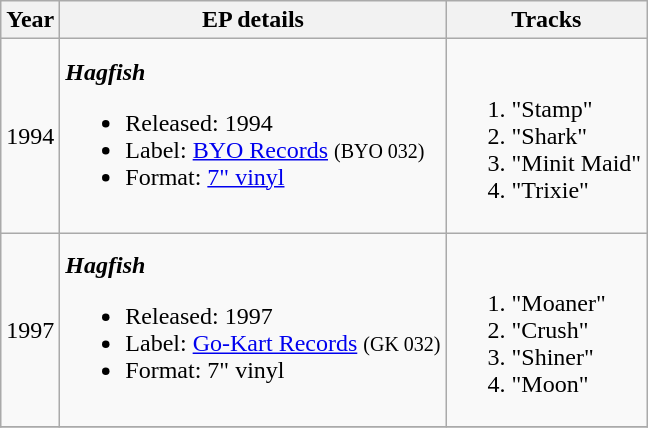<table class ="wikitable">
<tr>
<th>Year</th>
<th>EP details</th>
<th>Tracks</th>
</tr>
<tr>
<td>1994</td>
<td><strong><em>Hagfish</em></strong><br><ul><li>Released: 1994</li><li>Label: <a href='#'>BYO Records</a> <small>(BYO 032)</small></li><li>Format: <a href='#'>7" vinyl</a></li></ul></td>
<td><br><ol><li>"Stamp"</li><li>"Shark"</li><li>"Minit Maid"</li><li>"Trixie"</li></ol></td>
</tr>
<tr>
<td>1997</td>
<td><strong><em>Hagfish</em></strong><br><ul><li>Released: 1997</li><li>Label: <a href='#'>Go-Kart Records</a> <small>(GK 032)</small></li><li>Format: 7" vinyl</li></ul></td>
<td><br><ol><li>"Moaner"</li><li>"Crush"</li><li>"Shiner"</li><li>"Moon"</li></ol></td>
</tr>
<tr>
</tr>
</table>
